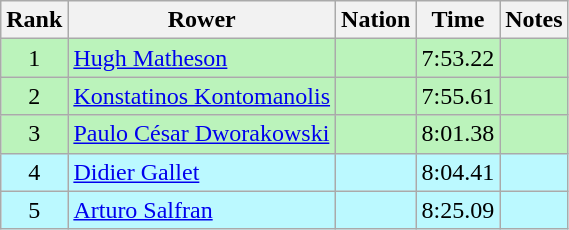<table class="wikitable sortable" style="text-align:center">
<tr>
<th>Rank</th>
<th>Rower</th>
<th>Nation</th>
<th>Time</th>
<th>Notes</th>
</tr>
<tr bgcolor=bbf3bb>
<td>1</td>
<td align=left><a href='#'>Hugh Matheson</a></td>
<td align=left></td>
<td>7:53.22</td>
<td></td>
</tr>
<tr bgcolor=bbf3bb>
<td>2</td>
<td align=left><a href='#'>Konstatinos Kontomanolis</a></td>
<td align=left></td>
<td>7:55.61</td>
<td></td>
</tr>
<tr bgcolor=bbf3bb>
<td>3</td>
<td align=left><a href='#'>Paulo César Dworakowski</a></td>
<td align=left></td>
<td>8:01.38</td>
<td></td>
</tr>
<tr bgcolor=bbf9ff>
<td>4</td>
<td align=left><a href='#'>Didier Gallet</a></td>
<td align=left></td>
<td>8:04.41</td>
<td></td>
</tr>
<tr bgcolor=bbf9ff>
<td>5</td>
<td align=left><a href='#'>Arturo Salfran</a></td>
<td align=left></td>
<td>8:25.09</td>
<td></td>
</tr>
</table>
